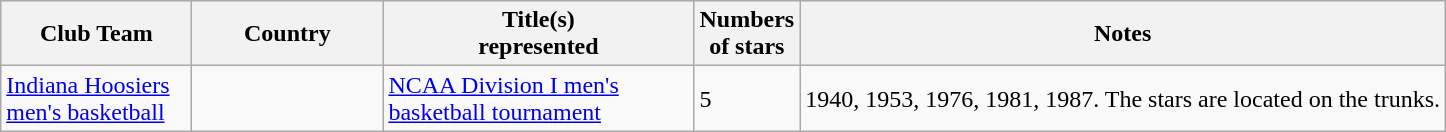<table class="wikitable sortable">
<tr>
<th width=120>Club Team</th>
<th width=120>Country</th>
<th width=200>Title(s)<br>represented</th>
<th>Numbers<br>of stars</th>
<th class="unsortable">Notes</th>
</tr>
<tr>
<td><a href='#'>Indiana Hoosiers men's basketball</a></td>
<td></td>
<td><a href='#'>NCAA Division I men's basketball tournament</a></td>
<td>5</td>
<td>1940, 1953, 1976, 1981, 1987. The stars are located on the trunks.</td>
</tr>
</table>
